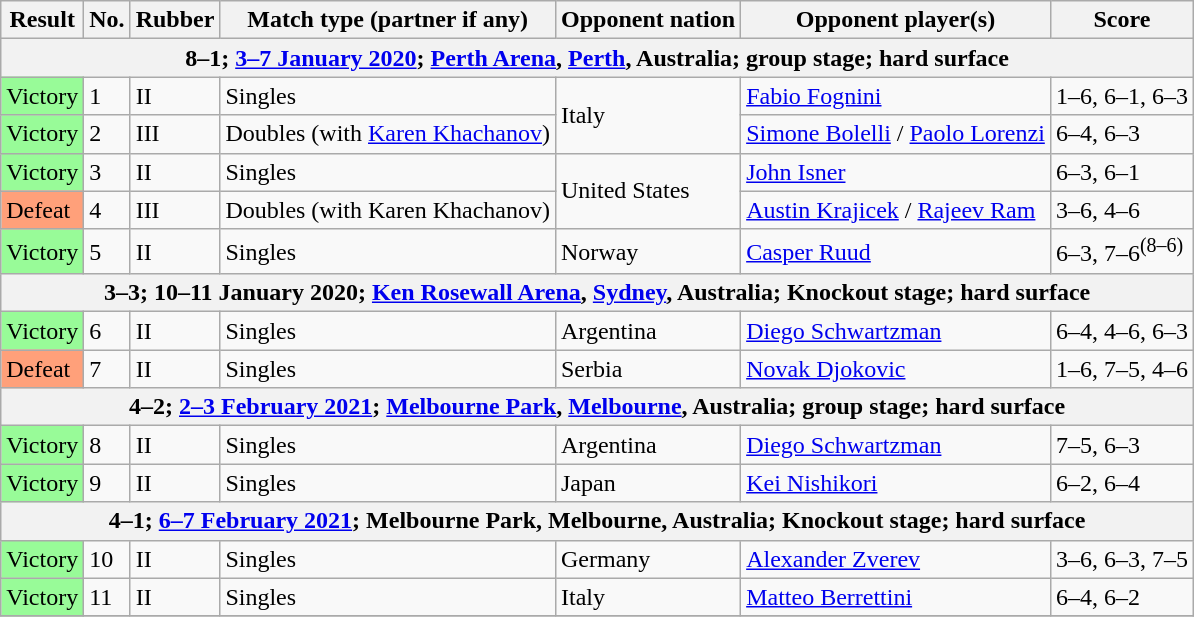<table class=wikitable>
<tr>
<th>Result</th>
<th>No.</th>
<th>Rubber</th>
<th>Match type (partner if any)</th>
<th>Opponent nation</th>
<th>Opponent player(s)</th>
<th>Score</th>
</tr>
<tr>
<th colspan=7>8–1; <a href='#'>3–7 January 2020</a>; <a href='#'>Perth Arena</a>, <a href='#'>Perth</a>, Australia; group stage; hard surface</th>
</tr>
<tr>
<td bgcolor=98FB98>Victory</td>
<td>1</td>
<td>II</td>
<td>Singles</td>
<td rowspan=2> Italy</td>
<td><a href='#'>Fabio Fognini</a></td>
<td>1–6, 6–1, 6–3</td>
</tr>
<tr>
<td bgcolor=98FB98>Victory</td>
<td>2</td>
<td>III</td>
<td>Doubles (with <a href='#'>Karen Khachanov</a>)</td>
<td><a href='#'>Simone Bolelli</a> / <a href='#'>Paolo Lorenzi</a></td>
<td>6–4, 6–3</td>
</tr>
<tr>
<td bgcolor=98FB98>Victory</td>
<td>3</td>
<td>II</td>
<td>Singles</td>
<td rowspan=2> United States</td>
<td><a href='#'>John Isner</a></td>
<td>6–3, 6–1</td>
</tr>
<tr>
<td bgcolor=FFA07A>Defeat</td>
<td>4</td>
<td>III</td>
<td>Doubles (with Karen Khachanov)</td>
<td><a href='#'>Austin Krajicek</a> / <a href='#'>Rajeev Ram</a></td>
<td>3–6, 4–6</td>
</tr>
<tr>
<td bgcolor=98FB98>Victory</td>
<td>5</td>
<td>II</td>
<td>Singles</td>
<td> Norway</td>
<td><a href='#'>Casper Ruud</a></td>
<td>6–3, 7–6<sup>(8–6)</sup></td>
</tr>
<tr>
<th colspan=7>3–3; 10–11 January 2020; <a href='#'>Ken Rosewall Arena</a>, <a href='#'>Sydney</a>, Australia; Knockout stage; hard surface</th>
</tr>
<tr>
<td bgcolor=98FB98>Victory</td>
<td>6</td>
<td>II</td>
<td>Singles</td>
<td> Argentina</td>
<td><a href='#'>Diego Schwartzman</a></td>
<td>6–4, 4–6, 6–3</td>
</tr>
<tr>
<td bgcolor=FFA07A>Defeat</td>
<td>7</td>
<td>II</td>
<td>Singles</td>
<td> Serbia</td>
<td><a href='#'>Novak Djokovic</a></td>
<td>1–6, 7–5, 4–6</td>
</tr>
<tr>
<th colspan=7>4–2; <a href='#'>2–3 February 2021</a>; <a href='#'>Melbourne Park</a>, <a href='#'>Melbourne</a>, Australia; group stage; hard surface</th>
</tr>
<tr>
<td bgcolor=98FB98>Victory</td>
<td>8</td>
<td>II</td>
<td>Singles</td>
<td> Argentina</td>
<td><a href='#'>Diego Schwartzman</a></td>
<td>7–5, 6–3</td>
</tr>
<tr>
<td bgcolor=98FB98>Victory</td>
<td>9</td>
<td>II</td>
<td>Singles</td>
<td> Japan</td>
<td><a href='#'>Kei Nishikori</a></td>
<td>6–2, 6–4</td>
</tr>
<tr>
<th colspan=7>4–1; <a href='#'>6–7 February 2021</a>; Melbourne Park, Melbourne, Australia; Knockout stage; hard surface</th>
</tr>
<tr>
<td bgcolor=98FB98>Victory</td>
<td>10</td>
<td>II</td>
<td>Singles</td>
<td> Germany</td>
<td><a href='#'>Alexander Zverev</a></td>
<td>3–6, 6–3, 7–5</td>
</tr>
<tr>
<td bgcolor=98FB98>Victory</td>
<td>11</td>
<td>II</td>
<td>Singles</td>
<td> Italy</td>
<td><a href='#'>Matteo Berrettini</a></td>
<td>6–4, 6–2</td>
</tr>
<tr>
</tr>
</table>
